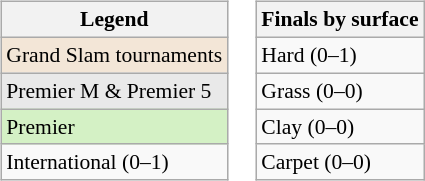<table>
<tr valign=top>
<td><br><table class="wikitable" style="font-size:90%;">
<tr>
<th>Legend</th>
</tr>
<tr>
<td bgcolor=f3e6d7>Grand Slam tournaments</td>
</tr>
<tr>
<td bgcolor=e9e9e9>Premier M & Premier 5</td>
</tr>
<tr>
<td bgcolor=d4f1c5>Premier</td>
</tr>
<tr>
<td>International (0–1)</td>
</tr>
</table>
</td>
<td><br><table class="wikitable" style="font-size:90%;">
<tr>
<th>Finals by surface</th>
</tr>
<tr>
<td>Hard (0–1)</td>
</tr>
<tr>
<td>Grass (0–0)</td>
</tr>
<tr>
<td>Clay (0–0)</td>
</tr>
<tr>
<td>Carpet (0–0)</td>
</tr>
</table>
</td>
</tr>
</table>
